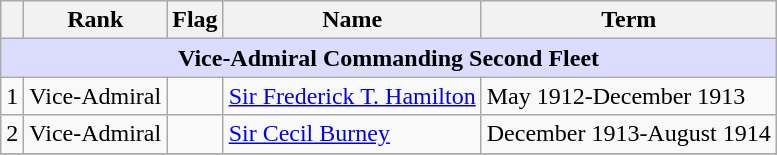<table class="wikitable">
<tr>
<th></th>
<th>Rank</th>
<th>Flag</th>
<th>Name</th>
<th>Term</th>
</tr>
<tr>
<td colspan="5" align="center" style="background:#dcdcfe;"><strong>Vice-Admiral Commanding Second Fleet</strong></td>
</tr>
<tr>
<td>1</td>
<td>Vice-Admiral</td>
<td></td>
<td><a href='#'>Sir Frederick T. Hamilton</a></td>
<td>May 1912-December 1913</td>
</tr>
<tr>
<td>2</td>
<td>Vice-Admiral</td>
<td></td>
<td><a href='#'>Sir Cecil Burney</a></td>
<td>December 1913-August 1914</td>
</tr>
<tr>
</tr>
</table>
